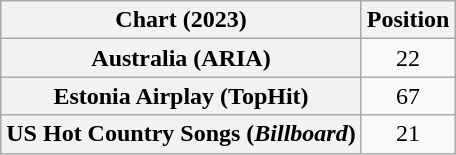<table class="wikitable sortable plainrowheaders" style="text-align:center">
<tr>
<th scope="col">Chart (2023)</th>
<th scope="col">Position</th>
</tr>
<tr>
<th scope="row">Australia (ARIA)</th>
<td>22</td>
</tr>
<tr>
<th scope="row">Estonia Airplay (TopHit)</th>
<td>67</td>
</tr>
<tr>
<th scope="row">US Hot Country Songs (<em>Billboard</em>)</th>
<td>21</td>
</tr>
</table>
